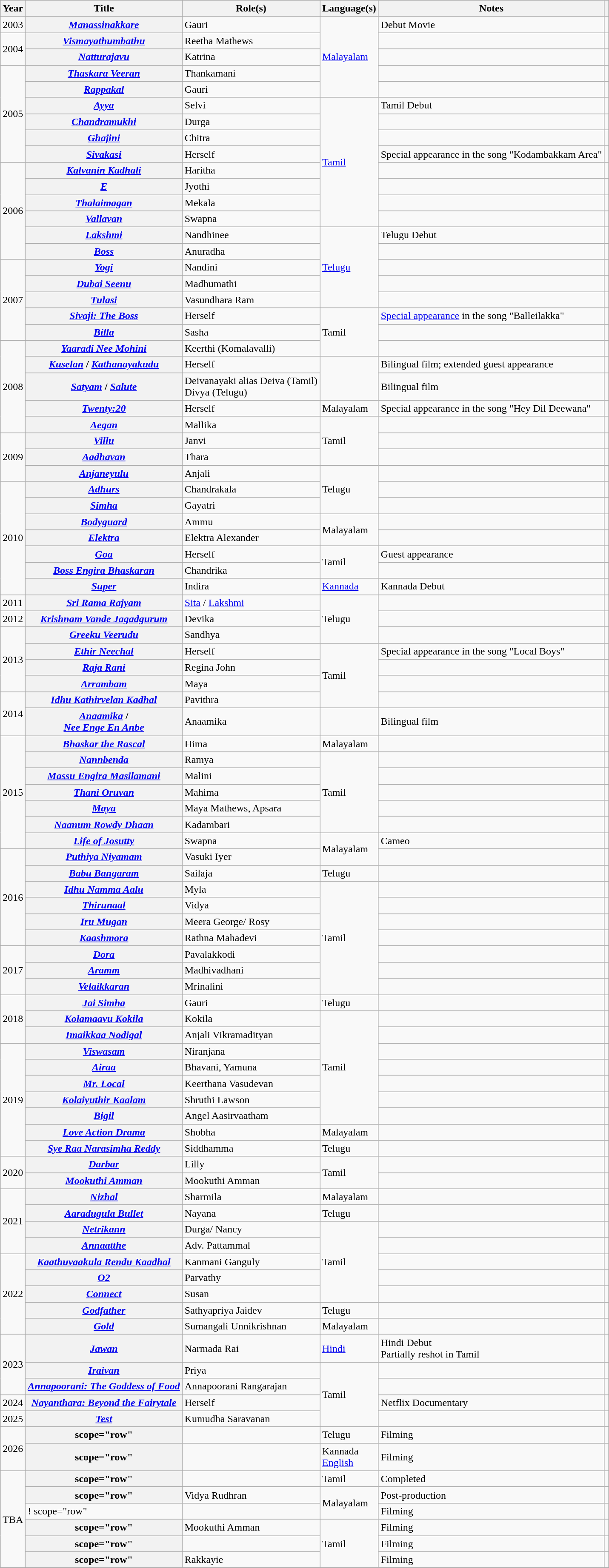<table class="wikitable plainrowheaders sortable">
<tr>
<th scope="col">Year</th>
<th scope="col">Title</th>
<th scope="col">Role(s)</th>
<th scope="col">Language(s)</th>
<th scope="col" class="unsortable">Notes</th>
<th scope="col" class="unsortable"></th>
</tr>
<tr>
<td>2003</td>
<th scope="row"><em><a href='#'>Manassinakkare</a></em></th>
<td>Gauri</td>
<td rowspan="5"><a href='#'>Malayalam</a></td>
<td>Debut Movie</td>
<td style="text-align: center;"></td>
</tr>
<tr>
<td rowspan="2">2004</td>
<th scope="row"><em><a href='#'>Vismayathumbathu</a></em></th>
<td>Reetha Mathews</td>
<td></td>
<td style="text-align: center;"></td>
</tr>
<tr>
<th scope="row"><em><a href='#'>Natturajavu</a></em></th>
<td>Katrina</td>
<td></td>
<td style="text-align: center;"></td>
</tr>
<tr>
<td rowspan="6">2005</td>
<th scope="row"><em><a href='#'>Thaskara Veeran</a></em></th>
<td>Thankamani</td>
<td></td>
<td style="text-align: center;"></td>
</tr>
<tr>
<th scope="row"><em><a href='#'>Rappakal</a></em></th>
<td>Gauri</td>
<td></td>
<td style="text-align: center;"></td>
</tr>
<tr>
<th scope="row"><em><a href='#'>Ayya</a></em></th>
<td>Selvi</td>
<td rowspan="8"><a href='#'>Tamil</a></td>
<td>Tamil Debut</td>
<td style="text-align: center;"></td>
</tr>
<tr>
<th scope="row"><em><a href='#'>Chandramukhi</a></em></th>
<td>Durga</td>
<td></td>
<td style="text-align: center;"></td>
</tr>
<tr>
<th scope="row"><em><a href='#'>Ghajini</a></em></th>
<td>Chitra</td>
<td></td>
<td style="text-align: center;"></td>
</tr>
<tr>
<th scope="row"><em><a href='#'>Sivakasi</a></em></th>
<td>Herself</td>
<td>Special appearance in the song "Kodambakkam Area"</td>
<td style="text-align: center;"></td>
</tr>
<tr>
<td rowspan="6">2006</td>
<th scope="row"><em><a href='#'>Kalvanin Kadhali</a></em></th>
<td>Haritha</td>
<td></td>
<td style="text-align: center;"></td>
</tr>
<tr>
<th scope="row"><em><a href='#'>E</a></em></th>
<td>Jyothi</td>
<td></td>
<td style="text-align: center;"></td>
</tr>
<tr>
<th scope="row"><em><a href='#'>Thalaimagan</a></em></th>
<td>Mekala</td>
<td></td>
<td style="text-align: center;"></td>
</tr>
<tr>
<th scope="row"><em><a href='#'>Vallavan</a></em></th>
<td>Swapna</td>
<td></td>
<td style="text-align: center;"></td>
</tr>
<tr>
<th scope="row"><em><a href='#'>Lakshmi</a></em></th>
<td>Nandhinee</td>
<td rowspan="5"><a href='#'>Telugu</a></td>
<td>Telugu Debut</td>
<td style="text-align: center;"></td>
</tr>
<tr>
<th scope="row"><em><a href='#'>Boss</a></em></th>
<td>Anuradha</td>
<td></td>
<td style="text-align: center;"></td>
</tr>
<tr>
<td rowspan="5">2007</td>
<th scope="row"><em><a href='#'>Yogi</a></em></th>
<td>Nandini</td>
<td></td>
<td style="text-align: center;"></td>
</tr>
<tr>
<th scope="row"><em><a href='#'>Dubai Seenu</a></em></th>
<td>Madhumathi</td>
<td></td>
<td style="text-align: center;"></td>
</tr>
<tr>
<th scope="row"><em><a href='#'>Tulasi</a></em></th>
<td>Vasundhara Ram</td>
<td></td>
<td style="text-align: center;"></td>
</tr>
<tr>
<th scope="row"><em><a href='#'>Sivaji: The Boss</a></em></th>
<td>Herself</td>
<td rowspan="3">Tamil</td>
<td><a href='#'>Special appearance</a> in the song "Balleilakka"</td>
<td style="text-align: center;"></td>
</tr>
<tr>
<th scope="row"><em><a href='#'>Billa</a></em></th>
<td>Sasha</td>
<td></td>
<td style="text-align: center;"></td>
</tr>
<tr>
<td rowspan="5">2008</td>
<th scope="row"><em><a href='#'>Yaaradi Nee Mohini</a></em></th>
<td>Keerthi (Komalavalli)</td>
<td></td>
<td style="text-align: center;"></td>
</tr>
<tr>
<th scope="row"><em><a href='#'>Kuselan</a></em> / <em><a href='#'>Kathanayakudu</a></em></th>
<td rowspan="1">Herself</td>
<td rowspan="2"></td>
<td rowspan="1">Bilingual film; extended guest appearance</td>
<td rowspan="1" style="text-align: center;"></td>
</tr>
<tr>
<th scope="row"><em><a href='#'>Satyam</a></em> / <em><a href='#'>Salute</a></em></th>
<td>Deivanayaki alias Deiva (Tamil)<br>Divya (Telugu)</td>
<td rowspan="1">Bilingual film</td>
<td style="text-align: center;"></td>
</tr>
<tr>
<th scope="row"><em><a href='#'>Twenty:20</a></em></th>
<td>Herself</td>
<td>Malayalam</td>
<td>Special appearance in the song "Hey Dil Deewana"</td>
<td style="text-align: center;"></td>
</tr>
<tr>
<th scope="row"><em><a href='#'>Aegan</a></em></th>
<td>Mallika</td>
<td rowspan="3">Tamil</td>
<td></td>
<td style="text-align: center;"></td>
</tr>
<tr>
<td rowspan="3">2009</td>
<th scope="row"><em><a href='#'>Villu</a></em></th>
<td>Janvi</td>
<td></td>
<td style="text-align: center;"></td>
</tr>
<tr>
<th scope="row"><em><a href='#'>Aadhavan</a></em></th>
<td>Thara</td>
<td></td>
<td style="text-align: center;"></td>
</tr>
<tr>
<th scope="row"><em><a href='#'>Anjaneyulu</a></em></th>
<td>Anjali</td>
<td rowspan="3">Telugu</td>
<td></td>
<td style="text-align: center;"></td>
</tr>
<tr>
<td rowspan="7">2010</td>
<th scope="row"><em><a href='#'>Adhurs</a></em></th>
<td>Chandrakala</td>
<td></td>
<td style="text-align: center;"></td>
</tr>
<tr>
<th scope="row"><em><a href='#'>Simha</a></em></th>
<td>Gayatri</td>
<td></td>
<td style="text-align: center;"></td>
</tr>
<tr>
<th scope="row"><em><a href='#'>Bodyguard</a></em></th>
<td>Ammu</td>
<td rowspan="2">Malayalam</td>
<td></td>
<td style="text-align: center;"></td>
</tr>
<tr>
<th scope="row"><em><a href='#'>Elektra</a></em></th>
<td>Elektra Alexander</td>
<td></td>
<td style="text-align: center;"></td>
</tr>
<tr>
<th scope="row"><em><a href='#'>Goa</a></em></th>
<td>Herself</td>
<td rowspan="2">Tamil</td>
<td>Guest appearance</td>
<td style="text-align: center;"></td>
</tr>
<tr>
<th scope="row"><em><a href='#'>Boss Engira Bhaskaran</a></em></th>
<td>Chandrika</td>
<td></td>
<td style="text-align: center;"></td>
</tr>
<tr>
<th scope="row"><em><a href='#'>Super</a></em></th>
<td>Indira</td>
<td><a href='#'>Kannada</a></td>
<td>Kannada Debut</td>
<td style="text-align: center;"></td>
</tr>
<tr>
<td>2011</td>
<th scope="row"><em><a href='#'>Sri Rama Rajyam</a></em></th>
<td><a href='#'>Sita</a> / <a href='#'>Lakshmi</a></td>
<td rowspan="3">Telugu</td>
<td></td>
<td style="text-align: center;"></td>
</tr>
<tr>
<td>2012</td>
<th scope="row"><em><a href='#'>Krishnam Vande Jagadgurum</a></em></th>
<td>Devika</td>
<td></td>
<td style="text-align: center;"></td>
</tr>
<tr>
<td rowspan="4">2013</td>
<th scope="row"><em><a href='#'>Greeku Veerudu</a></em></th>
<td>Sandhya</td>
<td></td>
<td style="text-align: center;"></td>
</tr>
<tr>
<th scope="row"><em><a href='#'>Ethir Neechal</a></em></th>
<td>Herself</td>
<td rowspan="4">Tamil</td>
<td>Special appearance in the song "Local Boys"</td>
<td style="text-align: center;"></td>
</tr>
<tr>
<th scope="row"><em><a href='#'>Raja Rani</a></em></th>
<td>Regina John</td>
<td></td>
<td style="text-align: center;"></td>
</tr>
<tr>
<th scope="row"><em><a href='#'>Arrambam</a></em></th>
<td>Maya</td>
<td></td>
<td style="text-align: center;"></td>
</tr>
<tr>
<td rowspan="2">2014</td>
<th scope="row"><em><a href='#'>Idhu Kathirvelan Kadhal</a></em></th>
<td>Pavithra</td>
<td></td>
<td style="text-align: center;"></td>
</tr>
<tr>
<th scope="row"><em><a href='#'>Anaamika</a></em>  /<br><em><a href='#'>Nee Enge En Anbe</a></em></th>
<td rowspan="1">Anaamika</td>
<td></td>
<td rowspan="1">Bilingual film</td>
<td rowspan="1" style="text-align: center;"></td>
</tr>
<tr>
<td rowspan="7">2015</td>
<th scope="row"><em><a href='#'>Bhaskar the Rascal</a></em></th>
<td>Hima</td>
<td>Malayalam</td>
<td></td>
<td style="text-align: center;"></td>
</tr>
<tr>
<th scope="row"><em><a href='#'>Nannbenda</a></em></th>
<td>Ramya</td>
<td rowspan="5">Tamil</td>
<td></td>
<td style="text-align: center;"></td>
</tr>
<tr>
<th scope="row"><em><a href='#'>Massu Engira Masilamani</a></em></th>
<td>Malini</td>
<td></td>
<td style="text-align: center;"></td>
</tr>
<tr>
<th scope="row"><em><a href='#'>Thani Oruvan</a></em></th>
<td>Mahima</td>
<td></td>
<td style="text-align: center;"></td>
</tr>
<tr>
<th scope="row"><em><a href='#'>Maya</a></em></th>
<td>Maya Mathews, Apsara</td>
<td></td>
<td style="text-align: center;"></td>
</tr>
<tr>
<th scope="row"><em><a href='#'>Naanum Rowdy Dhaan</a></em></th>
<td>Kadambari</td>
<td></td>
<td style="text-align: center;"></td>
</tr>
<tr>
<th scope="row"><em><a href='#'>Life of Josutty</a></em></th>
<td>Swapna</td>
<td rowspan="2">Malayalam</td>
<td>Cameo</td>
<td style="text-align: center;"></td>
</tr>
<tr>
<td rowspan="6">2016</td>
<th scope="row"><em><a href='#'>Puthiya Niyamam</a></em></th>
<td>Vasuki Iyer</td>
<td></td>
<td style="text-align: center;"></td>
</tr>
<tr>
<th scope="row"><em><a href='#'>Babu Bangaram</a></em></th>
<td>Sailaja</td>
<td>Telugu</td>
<td></td>
<td style="text-align: center;"></td>
</tr>
<tr>
<th scope="row"><em><a href='#'>Idhu Namma Aalu</a></em></th>
<td>Myla</td>
<td rowspan="7">Tamil</td>
<td></td>
<td style="text-align: center;"></td>
</tr>
<tr>
<th scope="row"><em><a href='#'>Thirunaal</a></em></th>
<td>Vidya</td>
<td></td>
<td style="text-align: center;"></td>
</tr>
<tr>
<th scope="row"><em><a href='#'>Iru Mugan</a></em></th>
<td>Meera George/ Rosy</td>
<td></td>
<td style="text-align: center;"></td>
</tr>
<tr>
<th scope="row"><em><a href='#'>Kaashmora</a></em></th>
<td>Rathna Mahadevi</td>
<td></td>
<td style="text-align: center;"></td>
</tr>
<tr>
<td rowspan="3">2017</td>
<th scope="row"><em><a href='#'>Dora</a></em></th>
<td>Pavalakkodi</td>
<td></td>
<td style="text-align: center;"></td>
</tr>
<tr>
<th scope="row"><em><a href='#'>Aramm</a></em></th>
<td>Madhivadhani</td>
<td></td>
<td style="text-align: center;"></td>
</tr>
<tr>
<th scope="row"><em><a href='#'>Velaikkaran</a></em></th>
<td>Mrinalini</td>
<td></td>
<td style="text-align: center;"></td>
</tr>
<tr>
<td rowspan="3">2018</td>
<th scope="row"><em><a href='#'>Jai Simha</a></em></th>
<td>Gauri</td>
<td>Telugu</td>
<td></td>
<td style="text-align: center;"></td>
</tr>
<tr>
<th scope="row"><em><a href='#'>Kolamaavu Kokila</a></em></th>
<td>Kokila</td>
<td rowspan="7">Tamil</td>
<td></td>
<td style="text-align: center;"></td>
</tr>
<tr>
<th scope="row"><em><a href='#'>Imaikkaa Nodigal</a></em></th>
<td>Anjali Vikramadityan</td>
<td></td>
<td style="text-align: center;"></td>
</tr>
<tr>
<td rowspan="7">2019</td>
<th scope="row"><em><a href='#'>Viswasam</a></em></th>
<td>Niranjana</td>
<td></td>
<td style="text-align: center;"></td>
</tr>
<tr>
<th scope="row"><em><a href='#'>Airaa</a></em></th>
<td>Bhavani, Yamuna</td>
<td></td>
<td style="text-align: center;"></td>
</tr>
<tr>
<th scope="row"><em><a href='#'>Mr. Local</a></em></th>
<td>Keerthana Vasudevan</td>
<td></td>
<td style="text-align: center;"></td>
</tr>
<tr>
<th scope="row"><em><a href='#'>Kolaiyuthir Kaalam</a></em></th>
<td>Shruthi Lawson</td>
<td></td>
<td style="text-align: center;"></td>
</tr>
<tr>
<th scope="row"><em><a href='#'>Bigil</a></em></th>
<td>Angel Aasirvaatham</td>
<td></td>
<td style="text-align: center;"></td>
</tr>
<tr>
<th scope="row"><em><a href='#'>Love Action Drama</a></em></th>
<td>Shobha</td>
<td>Malayalam</td>
<td></td>
<td style="text-align: center;"></td>
</tr>
<tr>
<th scope="row"><em><a href='#'>Sye Raa Narasimha Reddy</a></em></th>
<td>Siddhamma</td>
<td>Telugu</td>
<td></td>
<td style="text-align: center;"></td>
</tr>
<tr>
<td rowspan="2">2020</td>
<th scope="row"><em><a href='#'>Darbar</a></em></th>
<td>Lilly</td>
<td rowspan="2">Tamil</td>
<td></td>
<td style="text-align: center;"></td>
</tr>
<tr>
<th scope="row"><em><a href='#'>Mookuthi Amman</a></em></th>
<td>Mookuthi Amman</td>
<td></td>
<td style="text-align: center;"></td>
</tr>
<tr>
<td rowspan="4">2021</td>
<th scope="row"><em><a href='#'>Nizhal</a></em></th>
<td>Sharmila</td>
<td>Malayalam</td>
<td></td>
<td style="text-align: center;"></td>
</tr>
<tr>
<th scope="row"><em><a href='#'>Aaradugula Bullet</a></em></th>
<td>Nayana</td>
<td>Telugu</td>
<td></td>
<td style="text-align: center;"></td>
</tr>
<tr>
<th scope="row"><em><a href='#'>Netrikann</a></em></th>
<td>Durga/ Nancy</td>
<td rowspan="5">Tamil</td>
<td></td>
<td style="text-align: center;"></td>
</tr>
<tr>
<th scope="row"><em><a href='#'>Annaatthe</a></em></th>
<td>Adv. Pattammal</td>
<td></td>
<td style="text-align: center;"></td>
</tr>
<tr>
<td rowspan="5">2022</td>
<th scope="row"><em><a href='#'>Kaathuvaakula Rendu Kaadhal</a></em></th>
<td>Kanmani Ganguly</td>
<td></td>
<td style="text-align: center;"></td>
</tr>
<tr>
<th scope="row"><em><a href='#'>O2</a></em></th>
<td>Parvathy</td>
<td></td>
<td style="text-align: center;"></td>
</tr>
<tr>
<th scope="row"><em><a href='#'>Connect</a></em></th>
<td>Susan</td>
<td></td>
<td style="text-align: center;"></td>
</tr>
<tr>
<th scope="row"><em><a href='#'>Godfather</a></em></th>
<td>Sathyapriya Jaidev</td>
<td>Telugu</td>
<td></td>
<td style="text-align: center;"></td>
</tr>
<tr>
<th scope="row"><em><a href='#'>Gold</a></em></th>
<td>Sumangali Unnikrishnan</td>
<td>Malayalam</td>
<td></td>
<td style="text-align: center;"></td>
</tr>
<tr>
<td rowspan="3">2023</td>
<th scope="row"><em><a href='#'>Jawan</a></em></th>
<td>Narmada Rai</td>
<td><a href='#'>Hindi</a></td>
<td>Hindi Debut<br>Partially reshot in Tamil</td>
<td style="text-align: center;"></td>
</tr>
<tr>
<th scope="row"><em><a href='#'>Iraivan</a></em></th>
<td>Priya</td>
<td rowspan="4">Tamil</td>
<td></td>
<td style="text-align: center;"></td>
</tr>
<tr>
<th scope="row"><em><a href='#'>Annapoorani: The Goddess of Food</a></em></th>
<td>Annapoorani Rangarajan</td>
<td></td>
<td style="text-align: center;"></td>
</tr>
<tr>
<td rowspan="1">2024</td>
<th scope="row"><em><a href='#'>Nayanthara: Beyond the Fairytale</a></em></th>
<td>Herself</td>
<td>Netflix Documentary</td>
<td></td>
</tr>
<tr>
<td rowspan="1">2025</td>
<th scope="row"><em><a href='#'>Test</a></em></th>
<td>Kumudha Saravanan</td>
<td></td>
<td style="text-align: center;"></td>
</tr>
<tr>
<td rowspan="2">2026</td>
<th>scope="row" </th>
<td></td>
<td>Telugu</td>
<td>Filming</td>
<td style="text-align: center;"></td>
</tr>
<tr>
<th>scope="row" </th>
<td></td>
<td>Kannada <br><a href='#'>English</a></td>
<td>Filming</td>
<td style="text-align: center;"></td>
</tr>
<tr>
<td rowspan="6">TBA</td>
<th>scope="row" </th>
<td></td>
<td>Tamil</td>
<td>Completed</td>
<td style="text-align: center;"></td>
</tr>
<tr>
<th>scope="row" </th>
<td>Vidya Rudhran</td>
<td rowspan="2">Malayalam</td>
<td>Post-production</td>
<td style="text-align: center;"></td>
</tr>
<tr>
<td>! scope="row" </td>
<td></td>
<td>Filming</td>
<td style="text-align: center;"></td>
</tr>
<tr>
<th>scope="row" </th>
<td>Mookuthi Amman</td>
<td rowspan="3">Tamil</td>
<td>Filming</td>
<td style="text-align: center;"></td>
</tr>
<tr>
<th>scope="row" </th>
<td></td>
<td>Filming</td>
<td style="text-align: center;"></td>
</tr>
<tr>
<th>scope="row" </th>
<td>Rakkayie</td>
<td>Filming</td>
<td style="text-align: center;"></td>
</tr>
<tr>
</tr>
</table>
